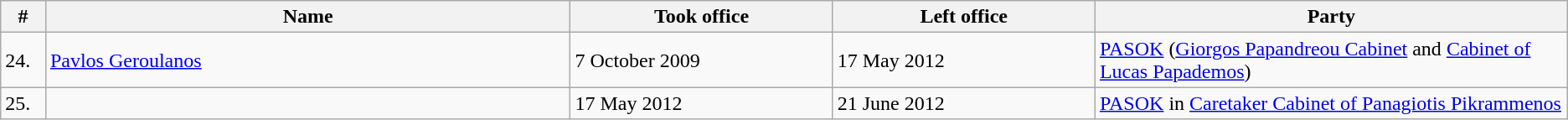<table class="wikitable">
<tr>
<th width="1%">#</th>
<th width="20%">Name</th>
<th width="10%">Took office</th>
<th width="10%">Left office</th>
<th width="18%">Party</th>
</tr>
<tr>
<td>24.</td>
<td><a href='#'>Pavlos Geroulanos</a></td>
<td>7 October 2009</td>
<td>17 May 2012</td>
<td><a href='#'>PASOK</a> (<a href='#'>Giorgos Papandreou Cabinet</a> and <a href='#'>Cabinet of Lucas Papademos</a>)</td>
</tr>
<tr>
<td>25.</td>
<td></td>
<td>17 May 2012</td>
<td>21 June 2012</td>
<td><a href='#'>PASOK</a> in <a href='#'>Caretaker Cabinet of Panagiotis Pikrammenos</a></td>
</tr>
</table>
